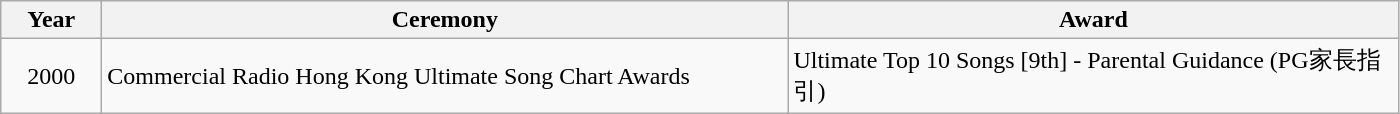<table class="wikitable">
<tr>
<th width=60>Year</th>
<th width="450">Ceremony</th>
<th width="400">Award</th>
</tr>
<tr>
<td align="center">2000</td>
<td>Commercial Radio Hong Kong Ultimate Song Chart Awards</td>
<td>Ultimate Top 10 Songs [9th] - Parental Guidance (PG家長指引)</td>
</tr>
</table>
